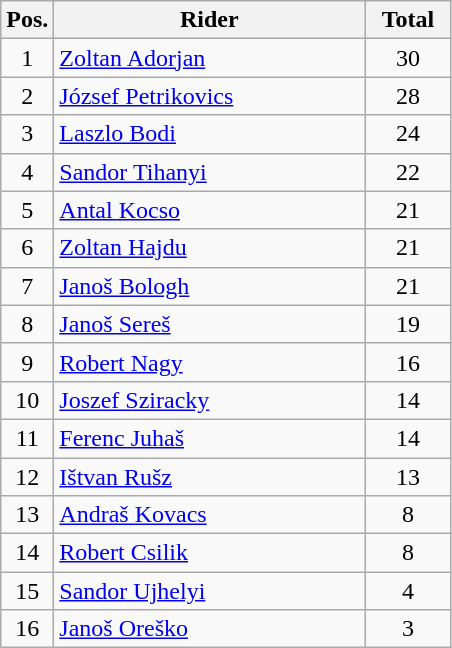<table class=wikitable>
<tr>
<th width=25px>Pos.</th>
<th width=200px>Rider</th>
<th width=50px>Total</th>
</tr>
<tr align=center>
<td>1</td>
<td align=left><a href='#'>Zoltan Adorjan</a></td>
<td>30</td>
</tr>
<tr align=center>
<td>2</td>
<td align=left><a href='#'>József Petrikovics</a></td>
<td>28</td>
</tr>
<tr align=center>
<td>3</td>
<td align=left><a href='#'>Laszlo Bodi</a></td>
<td>24</td>
</tr>
<tr align=center>
<td>4</td>
<td align=left><a href='#'>Sandor Tihanyi</a></td>
<td>22</td>
</tr>
<tr align=center>
<td>5</td>
<td align=left><a href='#'>Antal Kocso</a></td>
<td>21</td>
</tr>
<tr align=center>
<td>6</td>
<td align=left><a href='#'>Zoltan Hajdu</a></td>
<td>21</td>
</tr>
<tr align=center>
<td>7</td>
<td align=left><a href='#'>Janoš Bologh</a></td>
<td>21</td>
</tr>
<tr align=center>
<td>8</td>
<td align=left><a href='#'>Janoš Sereš</a></td>
<td>19</td>
</tr>
<tr align=center>
<td>9</td>
<td align=left><a href='#'>Robert Nagy</a></td>
<td>16</td>
</tr>
<tr align=center>
<td>10</td>
<td align=left><a href='#'>Joszef Sziracky</a></td>
<td>14</td>
</tr>
<tr align=center>
<td>11</td>
<td align=left><a href='#'>Ferenc Juhaš</a></td>
<td>14</td>
</tr>
<tr align=center>
<td>12</td>
<td align=left><a href='#'>Ištvan Rušz</a></td>
<td>13</td>
</tr>
<tr align=center>
<td>13</td>
<td align=left><a href='#'>Andraš Kovacs</a></td>
<td>8</td>
</tr>
<tr align=center>
<td>14</td>
<td align=left><a href='#'>Robert Csilik</a></td>
<td>8</td>
</tr>
<tr align=center>
<td>15</td>
<td align=left><a href='#'>Sandor Ujhelyi</a></td>
<td>4</td>
</tr>
<tr align=center>
<td>16</td>
<td align=left><a href='#'>Janoš Oreško</a></td>
<td>3</td>
</tr>
</table>
